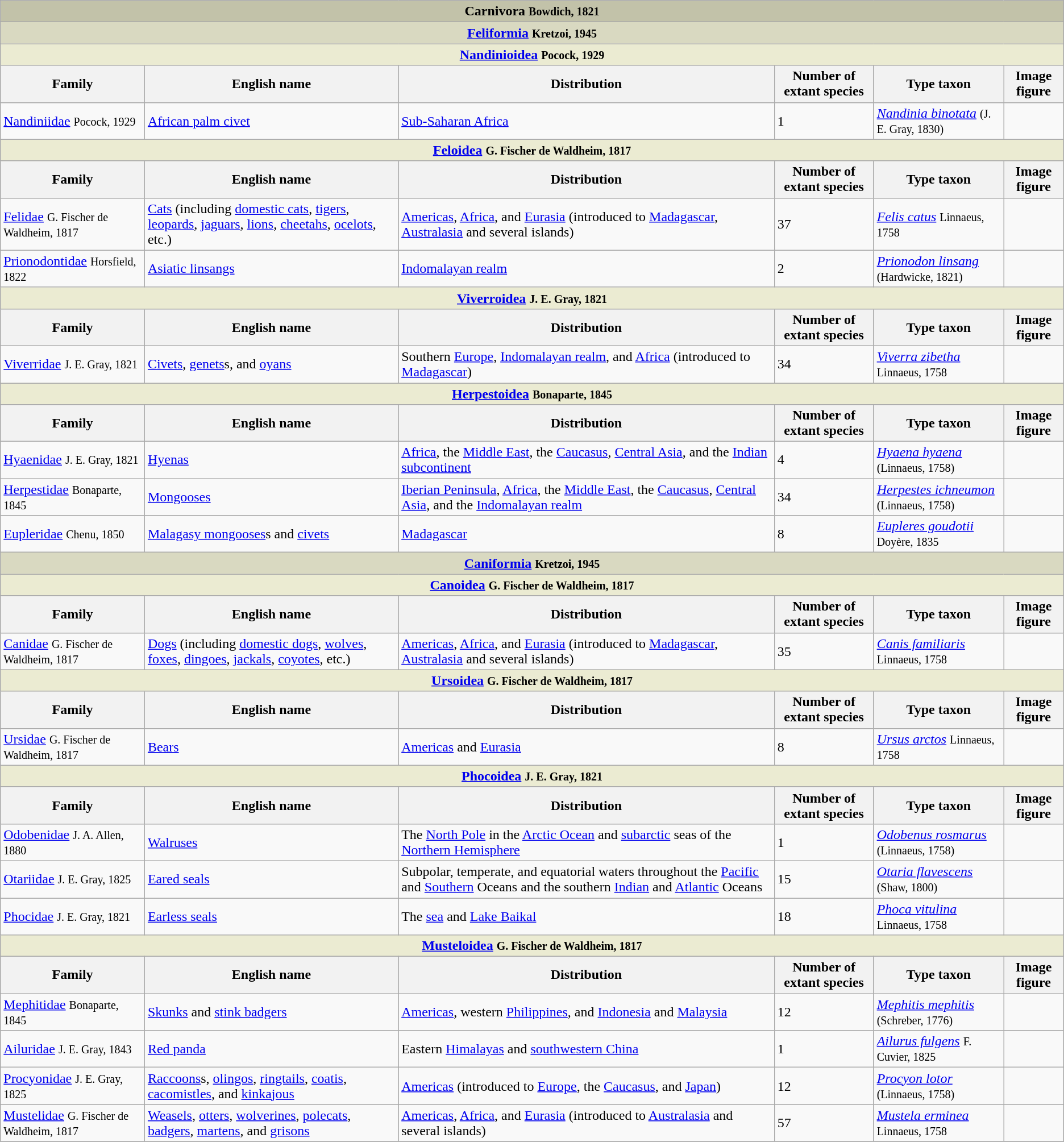<table class="wikitable">
<tr>
<td colspan="100%" align="center" bgcolor="#c2c2a9"><strong>Carnivora <small>Bowdich, 1821</small></strong></td>
</tr>
<tr>
<td colspan="100%" align="center" bgcolor="#d9d9c1"><strong><a href='#'>Feliformia</a> <small>Kretzoi, 1945</small></strong></td>
</tr>
<tr>
<td colspan="100%" align="center" bgcolor="#ebebd2"><strong><a href='#'>Nandinioidea</a> <small>Pocock, 1929</small></strong></td>
</tr>
<tr>
<th>Family</th>
<th>English name</th>
<th>Distribution</th>
<th>Number of extant species</th>
<th>Type taxon</th>
<th>Image figure</th>
</tr>
<tr>
<td><a href='#'>Nandiniidae</a> <small>Pocock, 1929</small></td>
<td><a href='#'>African palm civet</a></td>
<td><a href='#'>Sub-Saharan Africa</a></td>
<td>1</td>
<td><em><a href='#'>Nandinia binotata</a></em> <small>(J. E. Gray, 1830)</small></td>
<td></td>
</tr>
<tr>
<td colspan="100%" align="center" bgcolor="#ebebd2"><strong><a href='#'>Feloidea</a> <small>G. Fischer de Waldheim, 1817</small></strong></td>
</tr>
<tr>
<th>Family</th>
<th>English name</th>
<th>Distribution</th>
<th>Number of extant species</th>
<th>Type taxon</th>
<th>Image figure</th>
</tr>
<tr>
<td><a href='#'>Felidae</a> <small>G. Fischer de Waldheim, 1817</small></td>
<td><a href='#'>Cats</a> (including <a href='#'>domestic cats</a>, <a href='#'>tigers</a>, <a href='#'>leopards</a>, <a href='#'>jaguars</a>, <a href='#'>lions</a>, <a href='#'>cheetahs</a>, <a href='#'>ocelots</a>, etc.)</td>
<td><a href='#'>Americas</a>, <a href='#'>Africa</a>, and <a href='#'>Eurasia</a> (introduced to <a href='#'>Madagascar</a>, <a href='#'>Australasia</a> and several islands)</td>
<td>37</td>
<td><em><a href='#'>Felis catus</a></em> <small>Linnaeus, 1758</small></td>
<td></td>
</tr>
<tr>
<td><a href='#'>Prionodontidae</a> <small>Horsfield, 1822</small></td>
<td><a href='#'>Asiatic linsangs</a></td>
<td><a href='#'>Indomalayan realm</a></td>
<td>2</td>
<td><em><a href='#'>Prionodon linsang</a></em> <small>(Hardwicke, 1821)</small></td>
<td></td>
</tr>
<tr>
<td colspan="100%" align="center" bgcolor="#ebebd2"><strong><a href='#'>Viverroidea</a> <small>J. E. Gray, 1821</small></strong></td>
</tr>
<tr>
<th>Family</th>
<th>English name</th>
<th>Distribution</th>
<th>Number of extant species</th>
<th>Type taxon</th>
<th>Image figure</th>
</tr>
<tr>
<td><a href='#'>Viverridae</a> <small>J. E. Gray, 1821</small></td>
<td><a href='#'>Civets</a>, <a href='#'>genets</a>s, and <a href='#'>oyans</a></td>
<td>Southern <a href='#'>Europe</a>, <a href='#'>Indomalayan realm</a>, and <a href='#'>Africa</a> (introduced to <a href='#'>Madagascar</a>)</td>
<td>34</td>
<td><em><a href='#'>Viverra zibetha</a></em> <small>Linnaeus, 1758</small></td>
<td></td>
</tr>
<tr>
<td colspan="100%" align="center" bgcolor="#ebebd2"><strong><a href='#'>Herpestoidea</a> <small>Bonaparte, 1845</small></strong></td>
</tr>
<tr>
<th>Family</th>
<th>English name</th>
<th>Distribution</th>
<th>Number of extant species</th>
<th>Type taxon</th>
<th>Image figure</th>
</tr>
<tr>
<td><a href='#'>Hyaenidae</a> <small>J. E. Gray, 1821</small></td>
<td><a href='#'>Hyenas</a></td>
<td><a href='#'>Africa</a>, the <a href='#'>Middle East</a>, the <a href='#'>Caucasus</a>, <a href='#'>Central Asia</a>, and the <a href='#'>Indian subcontinent</a></td>
<td>4</td>
<td><em><a href='#'>Hyaena hyaena</a></em> <small>(Linnaeus, 1758)</small></td>
<td></td>
</tr>
<tr>
<td><a href='#'>Herpestidae</a> <small>Bonaparte, 1845</small></td>
<td><a href='#'>Mongooses</a></td>
<td><a href='#'>Iberian Peninsula</a>, <a href='#'>Africa</a>, the <a href='#'>Middle East</a>, the <a href='#'>Caucasus</a>, <a href='#'>Central Asia</a>, and the <a href='#'>Indomalayan realm</a></td>
<td>34</td>
<td><em><a href='#'>Herpestes ichneumon</a></em> <small>(Linnaeus, 1758)</small></td>
<td></td>
</tr>
<tr>
<td><a href='#'>Eupleridae</a> <small>Chenu, 1850</small></td>
<td><a href='#'>Malagasy mongooses</a>s and <a href='#'>civets</a></td>
<td><a href='#'>Madagascar</a></td>
<td>8</td>
<td><em><a href='#'>Eupleres goudotii</a></em> <small>Doyère, 1835</small></td>
<td></td>
</tr>
<tr>
<td colspan="100%" align="center" bgcolor="#d9d9c1"><strong><a href='#'>Caniformia</a> <small>Kretzoi, 1945</small></strong></td>
</tr>
<tr>
<td colspan="100%" align="center" bgcolor="#ebebd2"><strong><a href='#'>Canoidea</a> <small>G. Fischer de Waldheim, 1817</small></strong></td>
</tr>
<tr>
<th>Family</th>
<th>English name</th>
<th>Distribution</th>
<th>Number of extant species</th>
<th>Type taxon</th>
<th>Image figure</th>
</tr>
<tr>
<td><a href='#'>Canidae</a> <small>G. Fischer de Waldheim, 1817</small></td>
<td><a href='#'>Dogs</a> (including <a href='#'>domestic dogs</a>, <a href='#'>wolves</a>, <a href='#'>foxes</a>, <a href='#'>dingoes</a>, <a href='#'>jackals</a>, <a href='#'>coyotes</a>, etc.)</td>
<td><a href='#'>Americas</a>, <a href='#'>Africa</a>, and <a href='#'>Eurasia</a> (introduced to <a href='#'>Madagascar</a>, <a href='#'>Australasia</a> and several islands)</td>
<td>35</td>
<td><em><a href='#'>Canis familiaris</a></em> <small>Linnaeus, 1758</small></td>
<td></td>
</tr>
<tr>
<td colspan="100%" align="center" bgcolor="#ebebd2"><strong><a href='#'>Ursoidea</a> <small>G. Fischer de Waldheim, 1817</small></strong></td>
</tr>
<tr>
<th>Family</th>
<th>English name</th>
<th>Distribution</th>
<th>Number of extant species</th>
<th>Type taxon</th>
<th>Image figure</th>
</tr>
<tr>
<td><a href='#'>Ursidae</a> <small>G. Fischer de Waldheim, 1817</small></td>
<td><a href='#'>Bears</a></td>
<td><a href='#'>Americas</a> and <a href='#'>Eurasia</a></td>
<td>8</td>
<td><em><a href='#'>Ursus arctos</a></em> <small>Linnaeus, 1758</small></td>
<td></td>
</tr>
<tr>
<td colspan="100%" align="center" bgcolor="#ebebd2"><strong><a href='#'>Phocoidea</a> <small>J. E. Gray, 1821</small></strong></td>
</tr>
<tr>
<th>Family</th>
<th>English name</th>
<th>Distribution</th>
<th>Number of extant species</th>
<th>Type taxon</th>
<th>Image figure</th>
</tr>
<tr>
<td><a href='#'>Odobenidae</a> <small>J. A. Allen, 1880</small></td>
<td><a href='#'>Walruses</a></td>
<td>The <a href='#'>North Pole</a> in the <a href='#'>Arctic Ocean</a> and <a href='#'>subarctic</a> seas of the <a href='#'>Northern Hemisphere</a></td>
<td>1</td>
<td><em><a href='#'>Odobenus rosmarus</a></em> <small>(Linnaeus, 1758)</small></td>
<td></td>
</tr>
<tr>
<td><a href='#'>Otariidae</a> <small>J. E. Gray, 1825</small></td>
<td><a href='#'>Eared seals</a></td>
<td>Subpolar, temperate, and equatorial waters throughout the <a href='#'>Pacific</a> and <a href='#'>Southern</a> Oceans and the southern <a href='#'>Indian</a> and <a href='#'>Atlantic</a> Oceans</td>
<td>15</td>
<td><em><a href='#'>Otaria flavescens</a></em> <small>(Shaw, 1800)</small></td>
<td></td>
</tr>
<tr>
<td><a href='#'>Phocidae</a> <small>J. E. Gray, 1821</small></td>
<td><a href='#'>Earless seals</a></td>
<td>The <a href='#'>sea</a> and <a href='#'>Lake Baikal</a></td>
<td>18</td>
<td><em><a href='#'>Phoca vitulina</a></em> <small>Linnaeus, 1758</small></td>
<td></td>
</tr>
<tr>
<td colspan="100%" align="center" bgcolor="#ebebd2"><strong><a href='#'>Musteloidea</a> <small>G. Fischer de Waldheim, 1817</small></strong></td>
</tr>
<tr>
<th>Family</th>
<th>English name</th>
<th>Distribution</th>
<th>Number of extant species</th>
<th>Type taxon</th>
<th>Image figure</th>
</tr>
<tr>
<td><a href='#'>Mephitidae</a> <small>Bonaparte, 1845</small></td>
<td><a href='#'>Skunks</a> and <a href='#'>stink badgers</a></td>
<td><a href='#'>Americas</a>, western <a href='#'>Philippines</a>, and <a href='#'>Indonesia</a> and <a href='#'>Malaysia</a></td>
<td>12</td>
<td><em><a href='#'>Mephitis mephitis</a></em> <small>(Schreber, 1776)</small></td>
<td></td>
</tr>
<tr>
<td><a href='#'>Ailuridae</a> <small>J. E. Gray, 1843</small></td>
<td><a href='#'>Red panda</a></td>
<td>Eastern <a href='#'>Himalayas</a> and <a href='#'>southwestern China</a></td>
<td>1</td>
<td><em><a href='#'>Ailurus fulgens</a></em> <small>F. Cuvier, 1825</small></td>
<td></td>
</tr>
<tr>
<td><a href='#'>Procyonidae</a> <small>J. E. Gray, 1825</small></td>
<td><a href='#'>Raccoons</a>s, <a href='#'>olingos</a>, <a href='#'>ringtails</a>, <a href='#'>coatis</a>, <a href='#'>cacomistles</a>, and <a href='#'>kinkajous</a></td>
<td><a href='#'>Americas</a> (introduced to <a href='#'>Europe</a>, the <a href='#'>Caucasus</a>, and <a href='#'>Japan</a>)</td>
<td>12</td>
<td><em><a href='#'>Procyon lotor</a></em> <small>(Linnaeus, 1758)</small></td>
<td></td>
</tr>
<tr>
<td><a href='#'>Mustelidae</a> <small>G. Fischer de Waldheim, 1817</small></td>
<td><a href='#'>Weasels</a>, <a href='#'>otters</a>, <a href='#'>wolverines</a>, <a href='#'>polecats</a>, <a href='#'>badgers</a>, <a href='#'>martens</a>, and <a href='#'>grisons</a></td>
<td><a href='#'>Americas</a>, <a href='#'>Africa</a>, and <a href='#'>Eurasia</a> (introduced to <a href='#'>Australasia</a> and several islands)</td>
<td>57</td>
<td><em><a href='#'>Mustela erminea</a></em> <small>Linnaeus, 1758</small></td>
<td></td>
</tr>
<tr>
</tr>
</table>
